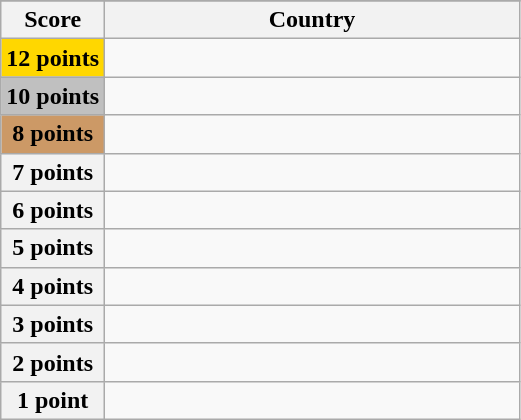<table class="wikitable">
<tr>
</tr>
<tr>
<th scope="col" width="20%">Score</th>
<th scope="col">Country</th>
</tr>
<tr>
<th scope="row" style="background:gold">12 points</th>
<td></td>
</tr>
<tr>
<th scope="row" style="background:silver">10 points</th>
<td></td>
</tr>
<tr>
<th scope="row" style="background:#CC9966">8 points</th>
<td></td>
</tr>
<tr>
<th scope="row">7 points</th>
<td></td>
</tr>
<tr>
<th scope="row">6 points</th>
<td></td>
</tr>
<tr>
<th scope="row">5 points</th>
<td></td>
</tr>
<tr>
<th scope="row">4 points</th>
<td></td>
</tr>
<tr>
<th scope="row">3 points</th>
<td></td>
</tr>
<tr>
<th scope="row">2 points</th>
<td></td>
</tr>
<tr>
<th scope="row">1 point</th>
<td></td>
</tr>
</table>
